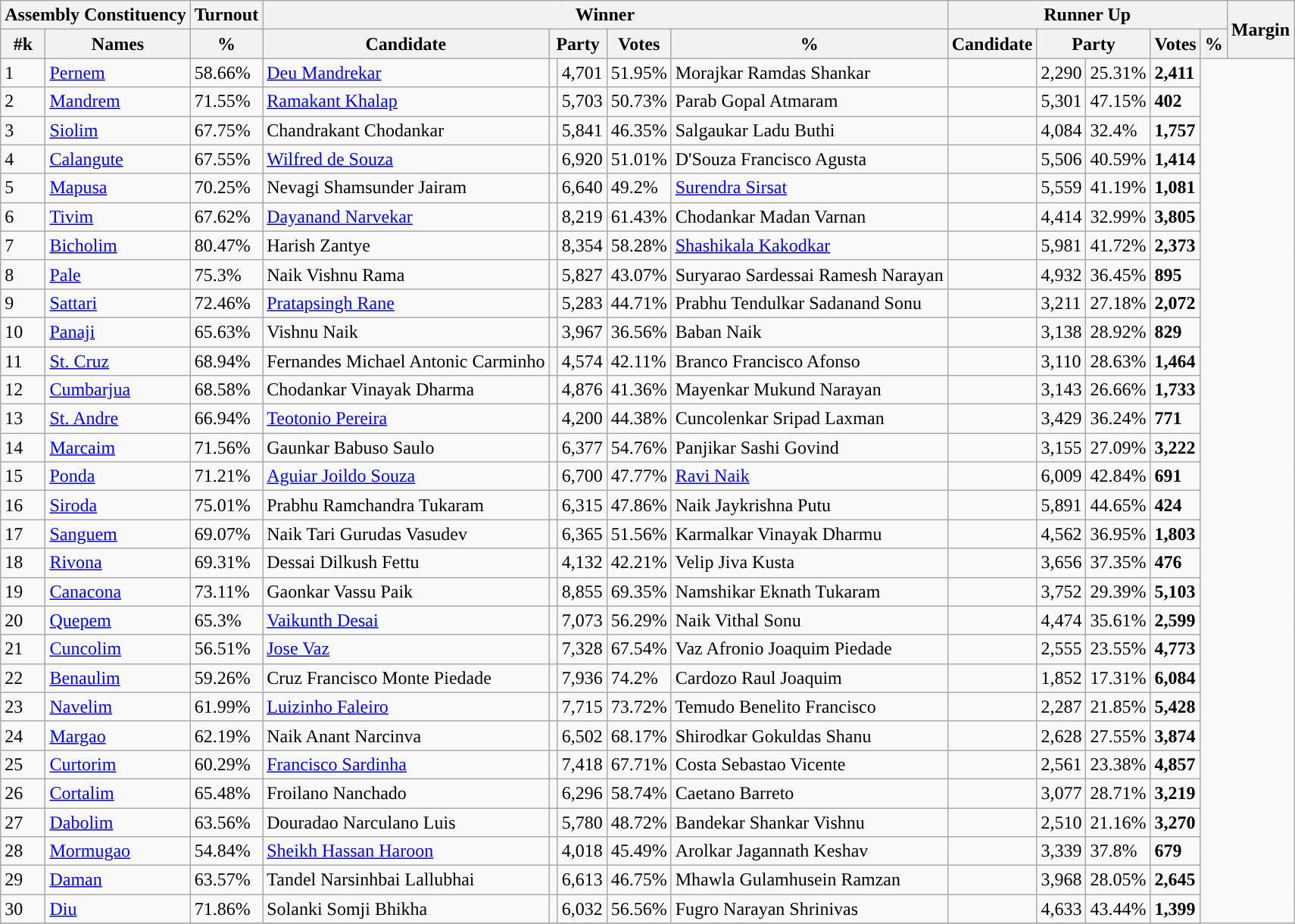<table class="wikitable sortable">
<tr>
<th colspan="2">Assembly Constituency</th>
<th>Turnout</th>
<th colspan="5">Winner</th>
<th colspan="5">Runner Up</th>
<th rowspan="2" data-sort-type=number>Margin</th>
</tr>
<tr>
<th>#k</th>
<th>Names</th>
<th>%</th>
<th>Candidate</th>
<th colspan="2">Party</th>
<th data-sort-type=number>Votes</th>
<th>%</th>
<th>Candidate</th>
<th colspan="2">Party</th>
<th data-sort-type=number>Votes</th>
<th>%</th>
</tr>
<tr>
<td>1</td>
<td><a href='#'>Pernem</a></td>
<td>58.66%</td>
<td><a href='#'>Deu Mandrekar</a></td>
<td></td>
<td>4,701</td>
<td>51.95%</td>
<td>Morajkar Ramdas Shankar</td>
<td></td>
<td>2,290</td>
<td>25.31%</td>
<td style="background:"><span><strong>2,411</strong></span></td>
</tr>
<tr>
<td>2</td>
<td><a href='#'>Mandrem</a></td>
<td>71.55%</td>
<td><a href='#'>Ramakant Khalap</a></td>
<td></td>
<td>5,703</td>
<td>50.73%</td>
<td>Parab Gopal Atmaram</td>
<td></td>
<td>5,301</td>
<td>47.15%</td>
<td style="background:"><span><strong>402</strong></span></td>
</tr>
<tr>
<td>3</td>
<td><a href='#'>Siolim</a></td>
<td>67.75%</td>
<td>Chandrakant Chodankar</td>
<td></td>
<td>5,841</td>
<td>46.35%</td>
<td>Salgaukar Ladu Buthi</td>
<td></td>
<td>4,084</td>
<td>32.4%</td>
<td style="background:"><span><strong>1,757</strong></span></td>
</tr>
<tr>
<td>4</td>
<td><a href='#'>Calangute</a></td>
<td>67.55%</td>
<td><a href='#'>Wilfred de Souza</a></td>
<td></td>
<td>6,920</td>
<td>51.01%</td>
<td>D'Souza Francisco Agusta</td>
<td></td>
<td>5,506</td>
<td>40.59%</td>
<td style="background:"><span><strong>1,414</strong></span></td>
</tr>
<tr>
<td>5</td>
<td><a href='#'>Mapusa</a></td>
<td>70.25%</td>
<td>Nevagi Shamsunder Jairam</td>
<td></td>
<td>6,640</td>
<td>49.2%</td>
<td><a href='#'>Surendra Sirsat</a></td>
<td></td>
<td>5,559</td>
<td>41.19%</td>
<td style="background:"><span><strong>1,081</strong></span></td>
</tr>
<tr>
<td>6</td>
<td><a href='#'>Tivim</a></td>
<td>67.62%</td>
<td><a href='#'>Dayanand Narvekar</a></td>
<td></td>
<td>8,219</td>
<td>61.43%</td>
<td>Chodankar Madan Varnan</td>
<td></td>
<td>4,414</td>
<td>32.99%</td>
<td style="background:"><span><strong>3,805</strong></span></td>
</tr>
<tr>
<td>7</td>
<td><a href='#'>Bicholim</a></td>
<td>80.47%</td>
<td>Harish Zantye</td>
<td></td>
<td>8,354</td>
<td>58.28%</td>
<td><a href='#'>Shashikala Kakodkar</a></td>
<td></td>
<td>5,981</td>
<td>41.72%</td>
<td style="background:"><span><strong>2,373</strong></span></td>
</tr>
<tr>
<td>8</td>
<td><a href='#'>Pale</a></td>
<td>75.3%</td>
<td>Naik Vishnu Rama</td>
<td></td>
<td>5,827</td>
<td>43.07%</td>
<td>Suryarao Sardessai Ramesh Narayan</td>
<td></td>
<td>4,932</td>
<td>36.45%</td>
<td style="background:"><span><strong>895</strong></span></td>
</tr>
<tr>
<td>9</td>
<td><a href='#'>Sattari</a></td>
<td>72.46%</td>
<td><a href='#'>Pratapsingh Rane</a></td>
<td></td>
<td>5,283</td>
<td>44.71%</td>
<td>Prabhu Tendulkar Sadanand Sonu</td>
<td></td>
<td>3,211</td>
<td>27.18%</td>
<td style="background:"><span><strong>2,072</strong></span></td>
</tr>
<tr>
<td>10</td>
<td><a href='#'>Panaji</a></td>
<td>65.63%</td>
<td>Vishnu Naik</td>
<td></td>
<td>3,967</td>
<td>36.56%</td>
<td>Baban Naik</td>
<td></td>
<td>3,138</td>
<td>28.92%</td>
<td style="background:"><span><strong>829</strong></span></td>
</tr>
<tr>
<td>11</td>
<td><a href='#'>St. Cruz</a></td>
<td>68.94%</td>
<td>Fernandes Michael Antonic Carminho</td>
<td></td>
<td>4,574</td>
<td>42.11%</td>
<td>Branco Francisco Afonso</td>
<td></td>
<td>3,110</td>
<td>28.63%</td>
<td style="background:"><span><strong>1,464</strong></span></td>
</tr>
<tr>
<td>12</td>
<td><a href='#'>Cumbarjua</a></td>
<td>68.58%</td>
<td>Chodankar Vinayak Dharma</td>
<td></td>
<td>4,876</td>
<td>41.36%</td>
<td>Mayenkar Mukund Narayan</td>
<td></td>
<td>3,143</td>
<td>26.66%</td>
<td style="background:"><span><strong>1,733</strong></span></td>
</tr>
<tr>
<td>13</td>
<td><a href='#'>St. Andre</a></td>
<td>66.94%</td>
<td><a href='#'>Teotonio Pereira</a></td>
<td></td>
<td>4,200</td>
<td>44.38%</td>
<td>Cuncolenkar Sripad Laxman</td>
<td></td>
<td>3,429</td>
<td>36.24%</td>
<td style="background:"><span><strong>771</strong></span></td>
</tr>
<tr>
<td>14</td>
<td><a href='#'>Marcaim</a></td>
<td>71.56%</td>
<td>Gaunkar Babuso Saulo</td>
<td></td>
<td>6,377</td>
<td>54.76%</td>
<td>Panjikar Sashi Govind</td>
<td></td>
<td>3,155</td>
<td>27.09%</td>
<td style="background:"><span><strong>3,222</strong></span></td>
</tr>
<tr>
<td>15</td>
<td><a href='#'>Ponda</a></td>
<td>71.21%</td>
<td><a href='#'>Aguiar Joildo Souza</a></td>
<td></td>
<td>6,700</td>
<td>47.77%</td>
<td><a href='#'>Ravi Naik</a></td>
<td></td>
<td>6,009</td>
<td>42.84%</td>
<td style="background:"><span><strong>691</strong></span></td>
</tr>
<tr>
<td>16</td>
<td><a href='#'>Siroda</a></td>
<td>75.01%</td>
<td>Prabhu Ramchandra Tukaram</td>
<td></td>
<td>6,315</td>
<td>47.86%</td>
<td>Naik Jaykrishna Putu</td>
<td></td>
<td>5,891</td>
<td>44.65%</td>
<td style="background:"><span><strong>424</strong></span></td>
</tr>
<tr>
<td>17</td>
<td><a href='#'>Sanguem</a></td>
<td>69.07%</td>
<td>Naik Tari Gurudas Vasudev</td>
<td></td>
<td>6,365</td>
<td>51.56%</td>
<td>Karmalkar Vinayak Dharmu</td>
<td></td>
<td>4,562</td>
<td>36.95%</td>
<td style="background:"><span><strong>1,803</strong></span></td>
</tr>
<tr>
<td>18</td>
<td><a href='#'>Rivona</a></td>
<td>69.31%</td>
<td>Dessai Dilkush Fettu</td>
<td></td>
<td>4,132</td>
<td>42.21%</td>
<td>Velip Jiva Kusta</td>
<td></td>
<td>3,656</td>
<td>37.35%</td>
<td style="background:"><span><strong>476</strong></span></td>
</tr>
<tr>
<td>19</td>
<td><a href='#'>Canacona</a></td>
<td>73.11%</td>
<td>Gaonkar Vassu Paik</td>
<td></td>
<td>8,855</td>
<td>69.35%</td>
<td>Namshikar Eknath Tukaram</td>
<td></td>
<td>3,752</td>
<td>29.39%</td>
<td style="background:"><span><strong>5,103</strong></span></td>
</tr>
<tr>
<td>20</td>
<td><a href='#'>Quepem</a></td>
<td>65.3%</td>
<td><a href='#'>Vaikunth Desai</a></td>
<td></td>
<td>7,073</td>
<td>56.29%</td>
<td>Naik Vithal Sonu</td>
<td></td>
<td>4,474</td>
<td>35.61%</td>
<td style="background:"><span><strong>2,599</strong></span></td>
</tr>
<tr>
<td>21</td>
<td><a href='#'>Cuncolim</a></td>
<td>56.51%</td>
<td><a href='#'>Jose Vaz</a></td>
<td></td>
<td>7,328</td>
<td>67.54%</td>
<td>Vaz Afronio Joaquim Piedade</td>
<td></td>
<td>2,555</td>
<td>23.55%</td>
<td style="background:"><span><strong>4,773</strong></span></td>
</tr>
<tr>
<td>22</td>
<td><a href='#'>Benaulim</a></td>
<td>59.26%</td>
<td>Cruz Francisco Monte Piedade</td>
<td></td>
<td>7,936</td>
<td>74.2%</td>
<td>Cardozo Raul Joaquim</td>
<td></td>
<td>1,852</td>
<td>17.31%</td>
<td style="background:"><span><strong>6,084</strong></span></td>
</tr>
<tr>
<td>23</td>
<td><a href='#'>Navelim</a></td>
<td>61.99%</td>
<td><a href='#'>Luizinho Faleiro</a></td>
<td></td>
<td>7,715</td>
<td>73.72%</td>
<td>Temudo Benelito Francisco</td>
<td></td>
<td>2,287</td>
<td>21.85%</td>
<td style="background:"><span><strong>5,428</strong></span></td>
</tr>
<tr>
<td>24</td>
<td><a href='#'>Margao</a></td>
<td>62.19%</td>
<td>Naik Anant Narcinva</td>
<td></td>
<td>6,502</td>
<td>68.17%</td>
<td>Shirodkar Gokuldas Shanu</td>
<td></td>
<td>2,628</td>
<td>27.55%</td>
<td style="background:"><span><strong>3,874</strong></span></td>
</tr>
<tr>
<td>25</td>
<td><a href='#'>Curtorim</a></td>
<td>60.29%</td>
<td><a href='#'>Francisco Sardinha</a></td>
<td></td>
<td>7,418</td>
<td>67.71%</td>
<td>Costa Sebastao Vicente</td>
<td></td>
<td>2,561</td>
<td>23.38%</td>
<td style="background:"><span><strong>4,857</strong></span></td>
</tr>
<tr>
<td>26</td>
<td><a href='#'>Cortalim</a></td>
<td>65.48%</td>
<td>Froilano Nanchado</td>
<td></td>
<td>6,296</td>
<td>58.74%</td>
<td>Caetano Barreto</td>
<td></td>
<td>3,077</td>
<td>28.71%</td>
<td style="background:"><span><strong>3,219</strong></span></td>
</tr>
<tr>
<td>27</td>
<td><a href='#'>Dabolim</a></td>
<td>63.56%</td>
<td>Douradao Narculano Luis</td>
<td></td>
<td>5,780</td>
<td>48.72%</td>
<td>Bandekar Shankar Vishnu</td>
<td></td>
<td>2,510</td>
<td>21.16%</td>
<td style="background:"><span><strong>3,270</strong></span></td>
</tr>
<tr>
<td>28</td>
<td><a href='#'>Mormugao</a></td>
<td>54.84%</td>
<td><a href='#'>Sheikh Hassan Haroon</a></td>
<td></td>
<td>4,018</td>
<td>45.49%</td>
<td>Arolkar Jagannath Keshav</td>
<td></td>
<td>3,339</td>
<td>37.8%</td>
<td style="background:"><span><strong>679</strong></span></td>
</tr>
<tr>
<td>29</td>
<td><a href='#'>Daman</a></td>
<td>63.57%</td>
<td>Tandel Narsinhbai Lallubhai</td>
<td></td>
<td>6,613</td>
<td>46.75%</td>
<td>Mhawla Gulamhusein Ramzan</td>
<td></td>
<td>3,968</td>
<td>28.05%</td>
<td style="background:"><span><strong>2,645</strong></span></td>
</tr>
<tr>
<td>30</td>
<td><a href='#'>Diu</a></td>
<td>71.86%</td>
<td>Solanki Somji Bhikha</td>
<td></td>
<td>6,032</td>
<td>56.56%</td>
<td>Fugro Narayan Shrinivas</td>
<td></td>
<td>4,633</td>
<td>43.44%</td>
<td style="background:"><span><strong>1,399</strong></span></td>
</tr>
<tr>
</tr>
</table>
